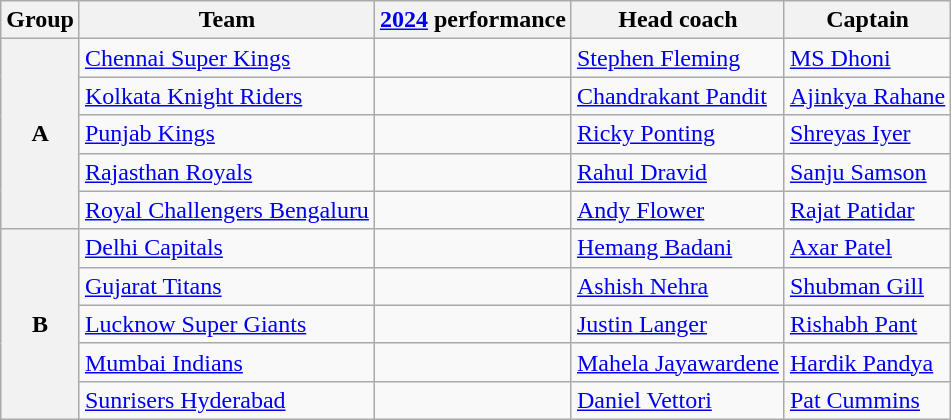<table class="wikitable">
<tr>
<th scope="col">Group</th>
<th>Team</th>
<th><a href='#'>2024</a> performance</th>
<th>Head coach</th>
<th>Captain</th>
</tr>
<tr>
<th scope="rowgroup" rowspan="5">A</th>
<td><a href='#'>Chennai Super Kings</a></td>
<td></td>
<td><a href='#'>Stephen Fleming</a></td>
<td><a href='#'>MS Dhoni</a></td>
</tr>
<tr>
<td><a href='#'>Kolkata Knight Riders</a></td>
<td></td>
<td><a href='#'>Chandrakant Pandit</a></td>
<td><a href='#'>Ajinkya Rahane</a></td>
</tr>
<tr>
<td><a href='#'>Punjab Kings</a></td>
<td></td>
<td><a href='#'>Ricky Ponting</a></td>
<td><a href='#'>Shreyas Iyer</a></td>
</tr>
<tr>
<td><a href='#'>Rajasthan Royals</a></td>
<td></td>
<td><a href='#'>Rahul Dravid</a></td>
<td><a href='#'>Sanju Samson</a></td>
</tr>
<tr>
<td><a href='#'>Royal Challengers Bengaluru</a></td>
<td></td>
<td><a href='#'>Andy Flower</a></td>
<td><a href='#'>Rajat Patidar</a></td>
</tr>
<tr>
<th rowspan="5">B</th>
<td><a href='#'>Delhi Capitals</a></td>
<td></td>
<td><a href='#'>Hemang Badani</a></td>
<td><a href='#'>Axar Patel</a></td>
</tr>
<tr>
<td><a href='#'>Gujarat Titans</a></td>
<td></td>
<td><a href='#'>Ashish Nehra</a></td>
<td><a href='#'>Shubman Gill</a></td>
</tr>
<tr>
<td><a href='#'>Lucknow Super Giants</a></td>
<td></td>
<td><a href='#'>Justin Langer</a></td>
<td><a href='#'>Rishabh Pant</a></td>
</tr>
<tr>
<td><a href='#'>Mumbai Indians</a></td>
<td></td>
<td><a href='#'>Mahela Jayawardene</a></td>
<td><a href='#'>Hardik Pandya</a></td>
</tr>
<tr>
<td><a href='#'>Sunrisers Hyderabad</a></td>
<td></td>
<td><a href='#'>Daniel Vettori</a></td>
<td><a href='#'>Pat Cummins</a></td>
</tr>
</table>
